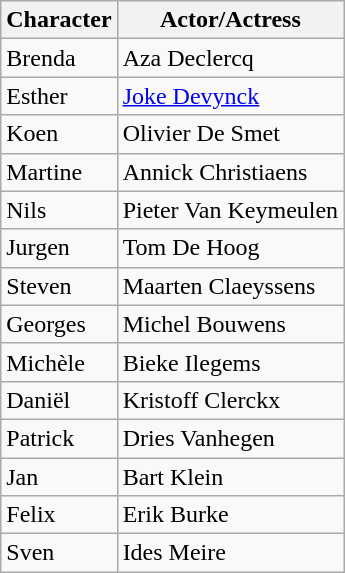<table class="wikitable">
<tr>
<th>Character</th>
<th>Actor/Actress</th>
</tr>
<tr>
<td>Brenda</td>
<td>Aza Declercq</td>
</tr>
<tr>
<td>Esther</td>
<td><a href='#'>Joke Devynck</a></td>
</tr>
<tr>
<td>Koen</td>
<td>Olivier De Smet</td>
</tr>
<tr>
<td>Martine</td>
<td>Annick Christiaens</td>
</tr>
<tr>
<td>Nils</td>
<td>Pieter Van Keymeulen</td>
</tr>
<tr>
<td>Jurgen</td>
<td>Tom De Hoog</td>
</tr>
<tr>
<td>Steven</td>
<td>Maarten Claeyssens</td>
</tr>
<tr>
<td>Georges</td>
<td>Michel Bouwens</td>
</tr>
<tr>
<td>Michèle</td>
<td>Bieke Ilegems</td>
</tr>
<tr>
<td>Daniël</td>
<td>Kristoff Clerckx</td>
</tr>
<tr>
<td>Patrick</td>
<td>Dries Vanhegen</td>
</tr>
<tr>
<td>Jan</td>
<td>Bart Klein</td>
</tr>
<tr>
<td>Felix</td>
<td>Erik Burke</td>
</tr>
<tr>
<td>Sven</td>
<td>Ides Meire</td>
</tr>
</table>
